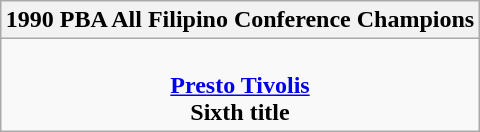<table class=wikitable style="text-align:center; margin:auto">
<tr>
<th>1990 PBA All Filipino Conference Champions</th>
</tr>
<tr>
<td><br> <strong><a href='#'>Presto Tivolis</a></strong> <br> <strong>Sixth title</strong></td>
</tr>
</table>
